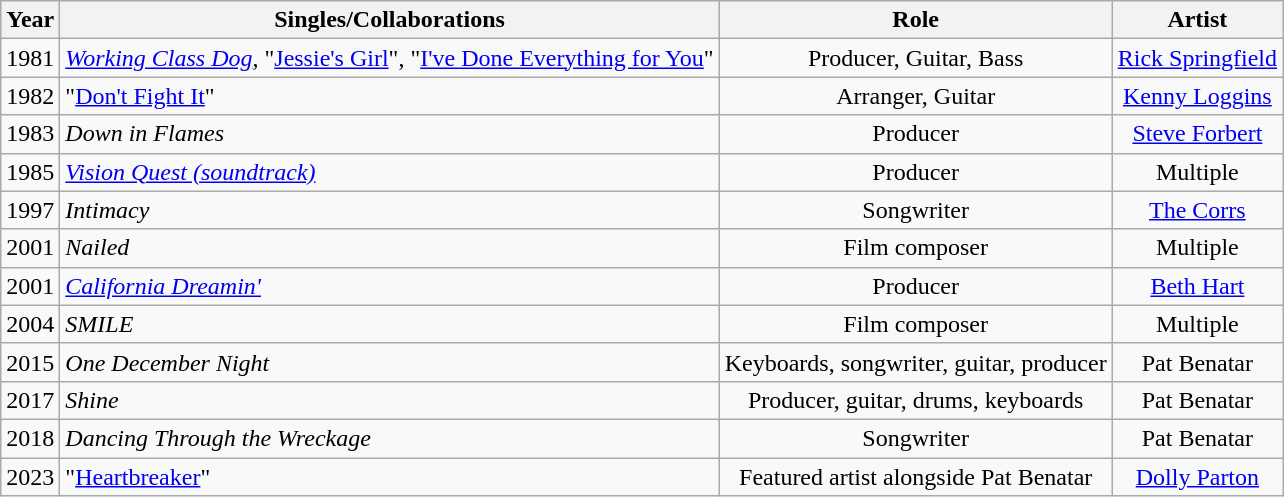<table class="wikitable" style="text-align:center;">
<tr>
<th>Year</th>
<th>Singles/Collaborations</th>
<th>Role</th>
<th>Artist</th>
</tr>
<tr>
<td>1981</td>
<td style="text-align:left;"><em><a href='#'>Working Class Dog</a></em>, "<a href='#'>Jessie's Girl</a>", "<a href='#'>I've Done Everything for You</a>"</td>
<td>Producer, Guitar, Bass</td>
<td><a href='#'>Rick Springfield</a></td>
</tr>
<tr>
<td>1982</td>
<td style="text-align:left;">"<a href='#'>Don't Fight It</a>"</td>
<td>Arranger, Guitar</td>
<td><a href='#'>Kenny Loggins</a></td>
</tr>
<tr>
<td>1983</td>
<td style="text-align:left;"><em>Down in Flames</em></td>
<td>Producer</td>
<td><a href='#'>Steve Forbert</a></td>
</tr>
<tr>
<td>1985</td>
<td style="text-align:left;"><em><a href='#'>Vision Quest (soundtrack)</a></em></td>
<td>Producer</td>
<td>Multiple</td>
</tr>
<tr>
<td>1997</td>
<td style="text-align:left;"><em>Intimacy</em></td>
<td>Songwriter</td>
<td><a href='#'>The Corrs</a></td>
</tr>
<tr>
<td>2001</td>
<td style="text-align:left"><em>Nailed</em></td>
<td>Film composer</td>
<td>Multiple</td>
</tr>
<tr>
<td>2001</td>
<td style="text-align:left"><em><a href='#'>California Dreamin'</a></em></td>
<td>Producer</td>
<td><a href='#'>Beth Hart</a></td>
</tr>
<tr>
<td>2004</td>
<td style="text-align:left"><em>SMILE</em></td>
<td>Film composer</td>
<td>Multiple</td>
</tr>
<tr>
<td>2015</td>
<td style="text-align:left"><em>One December Night</em></td>
<td>Keyboards, songwriter, guitar, producer</td>
<td>Pat Benatar</td>
</tr>
<tr>
<td>2017</td>
<td style="text-align:left"><em>Shine</em></td>
<td>Producer, guitar, drums, keyboards</td>
<td>Pat Benatar</td>
</tr>
<tr>
<td>2018</td>
<td style="text-align:left"><em>Dancing Through the Wreckage</em></td>
<td>Songwriter</td>
<td>Pat Benatar</td>
</tr>
<tr>
<td>2023</td>
<td style="text-align:left">"<a href='#'>Heartbreaker</a>"</td>
<td>Featured artist alongside Pat Benatar</td>
<td><a href='#'>Dolly Parton</a></td>
</tr>
</table>
